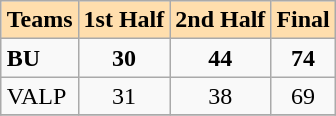<table class="wikitable" align=right>
<tr bgcolor=#ffdead align=center>
<td><strong>Teams</strong></td>
<td><strong>1st Half</strong></td>
<td><strong>2nd Half</strong></td>
<td><strong>Final</strong></td>
</tr>
<tr>
<td><strong>BU</strong></td>
<td align=center><strong>30</strong></td>
<td align=center><strong>44</strong></td>
<td align=center><strong>74</strong></td>
</tr>
<tr>
<td>VALP</td>
<td align=center>31</td>
<td align=center>38</td>
<td align=center>69</td>
</tr>
<tr>
</tr>
</table>
